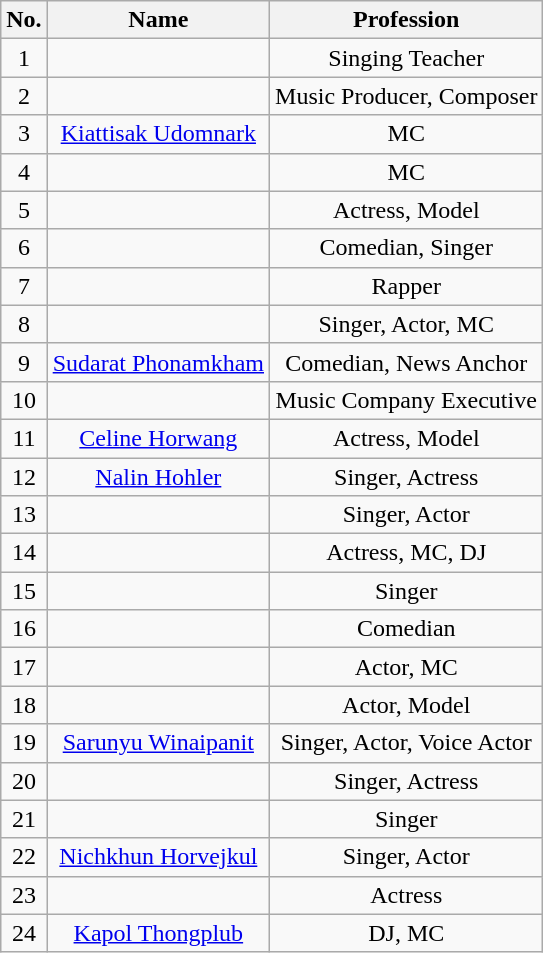<table class="wikitable" style="text-align:center">
<tr>
<th>No.</th>
<th>Name</th>
<th>Profession</th>
</tr>
<tr>
<td>1</td>
<td></td>
<td>Singing Teacher</td>
</tr>
<tr>
<td>2</td>
<td></td>
<td>Music Producer, Composer</td>
</tr>
<tr>
<td>3</td>
<td><a href='#'>Kiattisak Udomnark</a></td>
<td>MC</td>
</tr>
<tr>
<td>4</td>
<td></td>
<td>MC</td>
</tr>
<tr>
<td>5</td>
<td></td>
<td>Actress, Model</td>
</tr>
<tr>
<td>6</td>
<td></td>
<td>Comedian, Singer</td>
</tr>
<tr>
<td>7</td>
<td></td>
<td>Rapper</td>
</tr>
<tr>
<td>8</td>
<td></td>
<td>Singer, Actor, MC</td>
</tr>
<tr>
<td>9</td>
<td><a href='#'>Sudarat Phonamkham</a></td>
<td>Comedian, News Anchor</td>
</tr>
<tr>
<td>10</td>
<td></td>
<td>Music Company Executive</td>
</tr>
<tr>
<td>11</td>
<td><a href='#'>Celine Horwang</a></td>
<td>Actress, Model</td>
</tr>
<tr>
<td>12</td>
<td><a href='#'>Nalin Hohler</a></td>
<td>Singer, Actress</td>
</tr>
<tr>
<td>13</td>
<td></td>
<td>Singer, Actor</td>
</tr>
<tr>
<td>14</td>
<td></td>
<td>Actress, MC, DJ</td>
</tr>
<tr>
<td>15</td>
<td></td>
<td>Singer</td>
</tr>
<tr>
<td>16</td>
<td></td>
<td>Comedian</td>
</tr>
<tr>
<td>17</td>
<td></td>
<td>Actor, MC</td>
</tr>
<tr>
<td>18</td>
<td></td>
<td>Actor, Model</td>
</tr>
<tr>
<td>19</td>
<td><a href='#'>Sarunyu Winaipanit</a></td>
<td>Singer, Actor, Voice Actor</td>
</tr>
<tr>
<td>20</td>
<td></td>
<td>Singer, Actress</td>
</tr>
<tr>
<td>21</td>
<td></td>
<td>Singer</td>
</tr>
<tr>
<td>22</td>
<td><a href='#'>Nichkhun Horvejkul</a></td>
<td>Singer, Actor</td>
</tr>
<tr>
<td>23</td>
<td></td>
<td>Actress</td>
</tr>
<tr>
<td>24</td>
<td><a href='#'>Kapol Thongplub</a></td>
<td>DJ, MC</td>
</tr>
</table>
